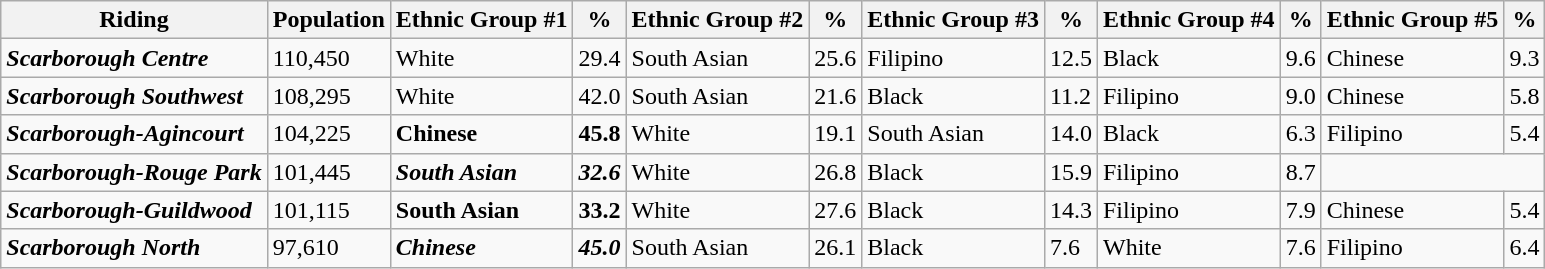<table class="wikitable sortable">
<tr>
<th>Riding</th>
<th>Population</th>
<th>Ethnic Group #1</th>
<th>%</th>
<th>Ethnic Group #2</th>
<th>%</th>
<th>Ethnic Group #3</th>
<th>%</th>
<th>Ethnic Group #4</th>
<th>%</th>
<th>Ethnic Group #5</th>
<th>%</th>
</tr>
<tr>
<td><strong><em>Scarborough Centre</em></strong></td>
<td>110,450</td>
<td>White</td>
<td>29.4</td>
<td>South Asian</td>
<td>25.6</td>
<td>Filipino</td>
<td>12.5</td>
<td>Black</td>
<td>9.6</td>
<td>Chinese</td>
<td>9.3</td>
</tr>
<tr>
<td><strong><em>Scarborough Southwest</em></strong></td>
<td>108,295</td>
<td>White</td>
<td>42.0</td>
<td>South Asian</td>
<td>21.6</td>
<td>Black</td>
<td>11.2</td>
<td>Filipino</td>
<td>9.0</td>
<td>Chinese</td>
<td>5.8</td>
</tr>
<tr>
<td><strong><em>Scarborough-Agincourt</em></strong></td>
<td>104,225</td>
<td><strong>Chinese</strong></td>
<td><strong>45.8</strong></td>
<td>White</td>
<td>19.1</td>
<td>South Asian</td>
<td>14.0</td>
<td>Black</td>
<td>6.3</td>
<td>Filipino</td>
<td>5.4</td>
</tr>
<tr>
<td><strong><em>Scarborough-Rouge Park</em></strong></td>
<td>101,445</td>
<td><strong><em>South Asian</em></strong></td>
<td><strong><em>32.6</em></strong></td>
<td>White</td>
<td>26.8</td>
<td>Black</td>
<td>15.9</td>
<td>Filipino</td>
<td>8.7</td>
<td colspan="2"></td>
</tr>
<tr>
<td><strong><em>Scarborough-Guildwood</em></strong></td>
<td>101,115</td>
<td><strong>South Asian</strong></td>
<td><strong>33.2</strong></td>
<td>White</td>
<td>27.6</td>
<td>Black</td>
<td>14.3</td>
<td>Filipino</td>
<td>7.9</td>
<td>Chinese</td>
<td>5.4</td>
</tr>
<tr>
<td><strong><em>Scarborough North</em></strong></td>
<td>97,610</td>
<td><strong><em>Chinese</em></strong></td>
<td><strong><em>45.0</em></strong></td>
<td>South Asian</td>
<td>26.1</td>
<td>Black</td>
<td>7.6</td>
<td>White</td>
<td>7.6</td>
<td>Filipino</td>
<td>6.4</td>
</tr>
</table>
